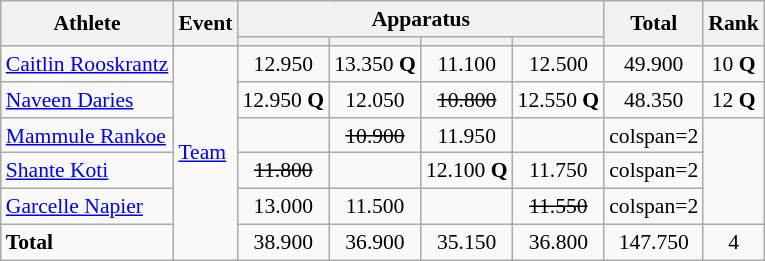<table class="wikitable" style="font-size:90%; text-align:center">
<tr>
<th rowspan=2>Athlete</th>
<th rowspan=2>Event</th>
<th colspan=4>Apparatus</th>
<th rowspan=2>Total</th>
<th rowspan=2>Rank</th>
</tr>
<tr style="font-size:95%">
<th></th>
<th></th>
<th></th>
<th></th>
</tr>
<tr>
<td align=left><a href='#'>Caitlin Rooskrantz</a></td>
<td align=left rowspan=6><a href='#'>Team</a></td>
<td>12.950</td>
<td>13.350 <strong>Q</strong></td>
<td>11.100</td>
<td>12.500</td>
<td>49.900</td>
<td>10 <strong>Q</strong></td>
</tr>
<tr>
<td align=left><a href='#'>Naveen Daries</a></td>
<td>12.950 <strong>Q</strong></td>
<td>12.050</td>
<td><s>10.800</s></td>
<td>12.550 <strong>Q</strong></td>
<td>48.350</td>
<td>12 <strong>Q</strong></td>
</tr>
<tr>
<td align=left><a href='#'>Mammule Rankoe</a></td>
<td></td>
<td><s>10.900</s></td>
<td>11.950</td>
<td></td>
<td>colspan=2</td>
</tr>
<tr>
<td align=left><a href='#'>Shante Koti</a></td>
<td><s>11.800</s></td>
<td></td>
<td>12.100 <strong>Q</strong></td>
<td>11.750</td>
<td>colspan=2</td>
</tr>
<tr>
<td align=left><a href='#'>Garcelle Napier</a></td>
<td>13.000</td>
<td>11.500</td>
<td></td>
<td><s>11.550</s></td>
<td>colspan=2</td>
</tr>
<tr>
<td align=left><strong>Total</strong></td>
<td>38.900</td>
<td>36.900</td>
<td>35.150</td>
<td>36.800</td>
<td>147.750</td>
<td>4</td>
</tr>
</table>
